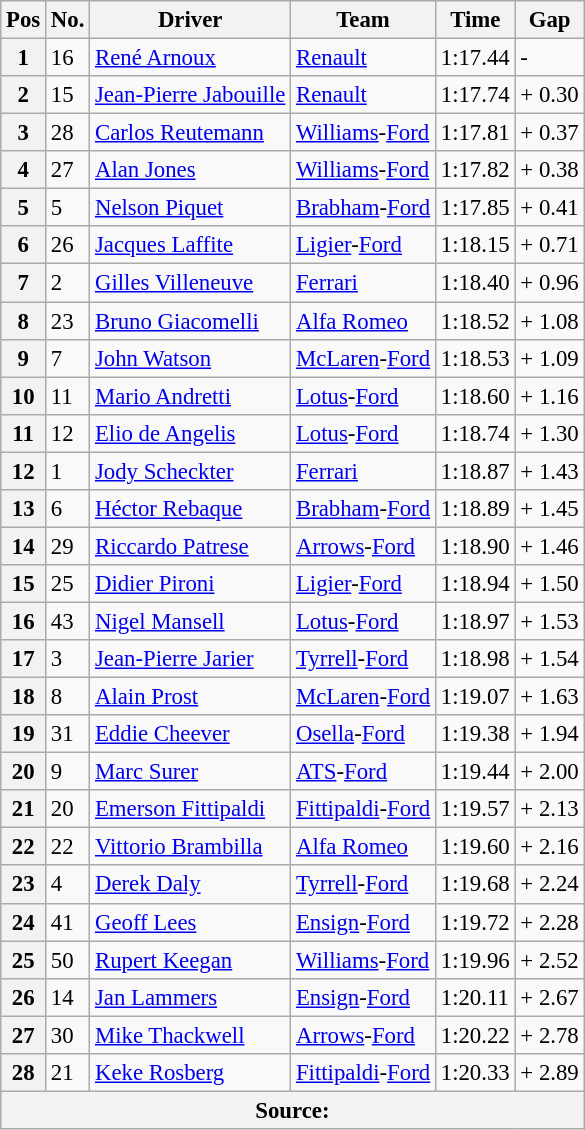<table class="wikitable sortable" style="font-size: 95%;">
<tr>
<th>Pos</th>
<th>No.</th>
<th>Driver</th>
<th>Team</th>
<th>Time</th>
<th>Gap</th>
</tr>
<tr>
<th>1</th>
<td>16</td>
<td> <a href='#'>René Arnoux</a></td>
<td><a href='#'>Renault</a></td>
<td>1:17.44</td>
<td>-</td>
</tr>
<tr>
<th>2</th>
<td>15</td>
<td> <a href='#'>Jean-Pierre Jabouille</a></td>
<td><a href='#'>Renault</a></td>
<td>1:17.74</td>
<td>+ 0.30</td>
</tr>
<tr>
<th>3</th>
<td>28</td>
<td> <a href='#'>Carlos Reutemann</a></td>
<td><a href='#'>Williams</a>-<a href='#'>Ford</a></td>
<td>1:17.81</td>
<td>+ 0.37</td>
</tr>
<tr>
<th>4</th>
<td>27</td>
<td> <a href='#'>Alan Jones</a></td>
<td><a href='#'>Williams</a>-<a href='#'>Ford</a></td>
<td>1:17.82</td>
<td>+ 0.38</td>
</tr>
<tr>
<th>5</th>
<td>5</td>
<td> <a href='#'>Nelson Piquet</a></td>
<td><a href='#'>Brabham</a>-<a href='#'>Ford</a></td>
<td>1:17.85</td>
<td>+ 0.41</td>
</tr>
<tr>
<th>6</th>
<td>26</td>
<td> <a href='#'>Jacques Laffite</a></td>
<td><a href='#'>Ligier</a>-<a href='#'>Ford</a></td>
<td>1:18.15</td>
<td>+ 0.71</td>
</tr>
<tr>
<th>7</th>
<td>2</td>
<td> <a href='#'>Gilles Villeneuve</a></td>
<td><a href='#'>Ferrari</a></td>
<td>1:18.40</td>
<td>+ 0.96</td>
</tr>
<tr>
<th>8</th>
<td>23</td>
<td> <a href='#'>Bruno Giacomelli</a></td>
<td><a href='#'>Alfa Romeo</a></td>
<td>1:18.52</td>
<td>+ 1.08</td>
</tr>
<tr>
<th>9</th>
<td>7</td>
<td> <a href='#'>John Watson</a></td>
<td><a href='#'>McLaren</a>-<a href='#'>Ford</a></td>
<td>1:18.53</td>
<td>+ 1.09</td>
</tr>
<tr>
<th>10</th>
<td>11</td>
<td> <a href='#'>Mario Andretti</a></td>
<td><a href='#'>Lotus</a>-<a href='#'>Ford</a></td>
<td>1:18.60</td>
<td>+ 1.16</td>
</tr>
<tr>
<th>11</th>
<td>12</td>
<td> <a href='#'>Elio de Angelis</a></td>
<td><a href='#'>Lotus</a>-<a href='#'>Ford</a></td>
<td>1:18.74</td>
<td>+ 1.30</td>
</tr>
<tr>
<th>12</th>
<td>1</td>
<td> <a href='#'>Jody Scheckter</a></td>
<td><a href='#'>Ferrari</a></td>
<td>1:18.87</td>
<td>+ 1.43</td>
</tr>
<tr>
<th>13</th>
<td>6</td>
<td> <a href='#'>Héctor Rebaque</a></td>
<td><a href='#'>Brabham</a>-<a href='#'>Ford</a></td>
<td>1:18.89</td>
<td>+ 1.45</td>
</tr>
<tr>
<th>14</th>
<td>29</td>
<td> <a href='#'>Riccardo Patrese</a></td>
<td><a href='#'>Arrows</a>-<a href='#'>Ford</a></td>
<td>1:18.90</td>
<td>+ 1.46</td>
</tr>
<tr>
<th>15</th>
<td>25</td>
<td> <a href='#'>Didier Pironi</a></td>
<td><a href='#'>Ligier</a>-<a href='#'>Ford</a></td>
<td>1:18.94</td>
<td>+ 1.50</td>
</tr>
<tr>
<th>16</th>
<td>43</td>
<td> <a href='#'>Nigel Mansell</a></td>
<td><a href='#'>Lotus</a>-<a href='#'>Ford</a></td>
<td>1:18.97</td>
<td>+ 1.53</td>
</tr>
<tr>
<th>17</th>
<td>3</td>
<td> <a href='#'>Jean-Pierre Jarier</a></td>
<td><a href='#'>Tyrrell</a>-<a href='#'>Ford</a></td>
<td>1:18.98</td>
<td>+ 1.54</td>
</tr>
<tr>
<th>18</th>
<td>8</td>
<td> <a href='#'>Alain Prost</a></td>
<td><a href='#'>McLaren</a>-<a href='#'>Ford</a></td>
<td>1:19.07</td>
<td>+ 1.63</td>
</tr>
<tr>
<th>19</th>
<td>31</td>
<td> <a href='#'>Eddie Cheever</a></td>
<td><a href='#'>Osella</a>-<a href='#'>Ford</a></td>
<td>1:19.38</td>
<td>+ 1.94</td>
</tr>
<tr>
<th>20</th>
<td>9</td>
<td> <a href='#'>Marc Surer</a></td>
<td><a href='#'>ATS</a>-<a href='#'>Ford</a></td>
<td>1:19.44</td>
<td>+ 2.00</td>
</tr>
<tr>
<th>21</th>
<td>20</td>
<td> <a href='#'>Emerson Fittipaldi</a></td>
<td><a href='#'>Fittipaldi</a>-<a href='#'>Ford</a></td>
<td>1:19.57</td>
<td>+ 2.13</td>
</tr>
<tr>
<th>22</th>
<td>22</td>
<td> <a href='#'>Vittorio Brambilla</a></td>
<td><a href='#'>Alfa Romeo</a></td>
<td>1:19.60</td>
<td>+ 2.16</td>
</tr>
<tr>
<th>23</th>
<td>4</td>
<td> <a href='#'>Derek Daly</a></td>
<td><a href='#'>Tyrrell</a>-<a href='#'>Ford</a></td>
<td>1:19.68</td>
<td>+ 2.24</td>
</tr>
<tr>
<th>24</th>
<td>41</td>
<td> <a href='#'>Geoff Lees</a></td>
<td><a href='#'>Ensign</a>-<a href='#'>Ford</a></td>
<td>1:19.72</td>
<td>+ 2.28</td>
</tr>
<tr>
<th>25</th>
<td>50</td>
<td> <a href='#'>Rupert Keegan</a></td>
<td><a href='#'>Williams</a>-<a href='#'>Ford</a></td>
<td>1:19.96</td>
<td>+ 2.52</td>
</tr>
<tr>
<th>26</th>
<td>14</td>
<td> <a href='#'>Jan Lammers</a></td>
<td><a href='#'>Ensign</a>-<a href='#'>Ford</a></td>
<td>1:20.11</td>
<td>+ 2.67</td>
</tr>
<tr>
<th>27</th>
<td>30</td>
<td> <a href='#'>Mike Thackwell</a></td>
<td><a href='#'>Arrows</a>-<a href='#'>Ford</a></td>
<td>1:20.22</td>
<td>+ 2.78</td>
</tr>
<tr>
<th>28</th>
<td>21</td>
<td> <a href='#'>Keke Rosberg</a></td>
<td><a href='#'>Fittipaldi</a>-<a href='#'>Ford</a></td>
<td>1:20.33</td>
<td>+ 2.89</td>
</tr>
<tr>
<th colspan="6">Source:</th>
</tr>
</table>
